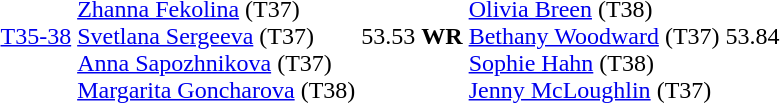<table>
<tr>
<td><a href='#'>T35-38</a></td>
<td><br><a href='#'>Zhanna Fekolina</a> (T37)<br><a href='#'>Svetlana Sergeeva</a> (T37)<br><a href='#'>Anna Sapozhnikova</a> (T37)<br><a href='#'>Margarita Goncharova</a> (T38)</td>
<td>53.53 <strong>WR</strong></td>
<td><br><a href='#'>Olivia Breen</a> (T38)<br><a href='#'>Bethany Woodward</a> (T37)<br><a href='#'>Sophie Hahn</a> (T38)<br><a href='#'>Jenny McLoughlin</a> (T37)</td>
<td>53.84</td>
<td></td>
<td></td>
</tr>
</table>
